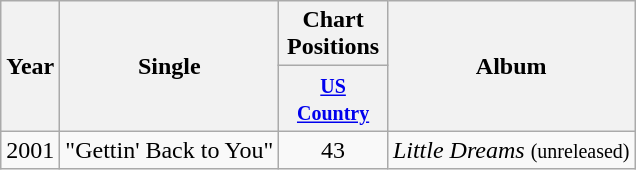<table class="wikitable">
<tr>
<th rowspan="2">Year</th>
<th rowspan="2">Single</th>
<th colspan="1">Chart Positions</th>
<th rowspan="2">Album</th>
</tr>
<tr>
<th width="65"><small><a href='#'>US Country</a></small></th>
</tr>
<tr>
<td>2001</td>
<td>"Gettin' Back to You"</td>
<td align=center>43</td>
<td><em>Little Dreams</em> <small>(unreleased)</small></td>
</tr>
</table>
